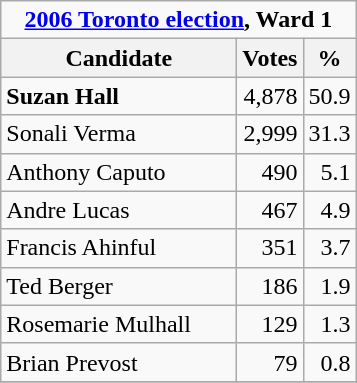<table class="wikitable">
<tr>
<td Colspan="3" align="center"><strong><a href='#'>2006 Toronto election</a>, Ward 1</strong></td>
</tr>
<tr>
<th bgcolor="#DDDDFF" width="150px">Candidate</th>
<th bgcolor="#DDDDFF">Votes</th>
<th bgcolor="#DDDDFF">%</th>
</tr>
<tr>
<td><strong>Suzan Hall</strong></td>
<td align=right>4,878</td>
<td align=right>50.9</td>
</tr>
<tr>
<td>Sonali Verma</td>
<td align=right>2,999</td>
<td align=right>31.3</td>
</tr>
<tr>
<td>Anthony Caputo</td>
<td align=right>490</td>
<td align=right>5.1</td>
</tr>
<tr>
<td>Andre Lucas</td>
<td align=right>467</td>
<td align=right>4.9</td>
</tr>
<tr>
<td>Francis Ahinful</td>
<td align=right>351</td>
<td align=right>3.7</td>
</tr>
<tr>
<td>Ted Berger</td>
<td align=right>186</td>
<td align=right>1.9</td>
</tr>
<tr>
<td>Rosemarie Mulhall</td>
<td align=right>129</td>
<td align=right>1.3</td>
</tr>
<tr>
<td>Brian Prevost</td>
<td align=right>79</td>
<td align=right>0.8</td>
</tr>
<tr>
</tr>
</table>
